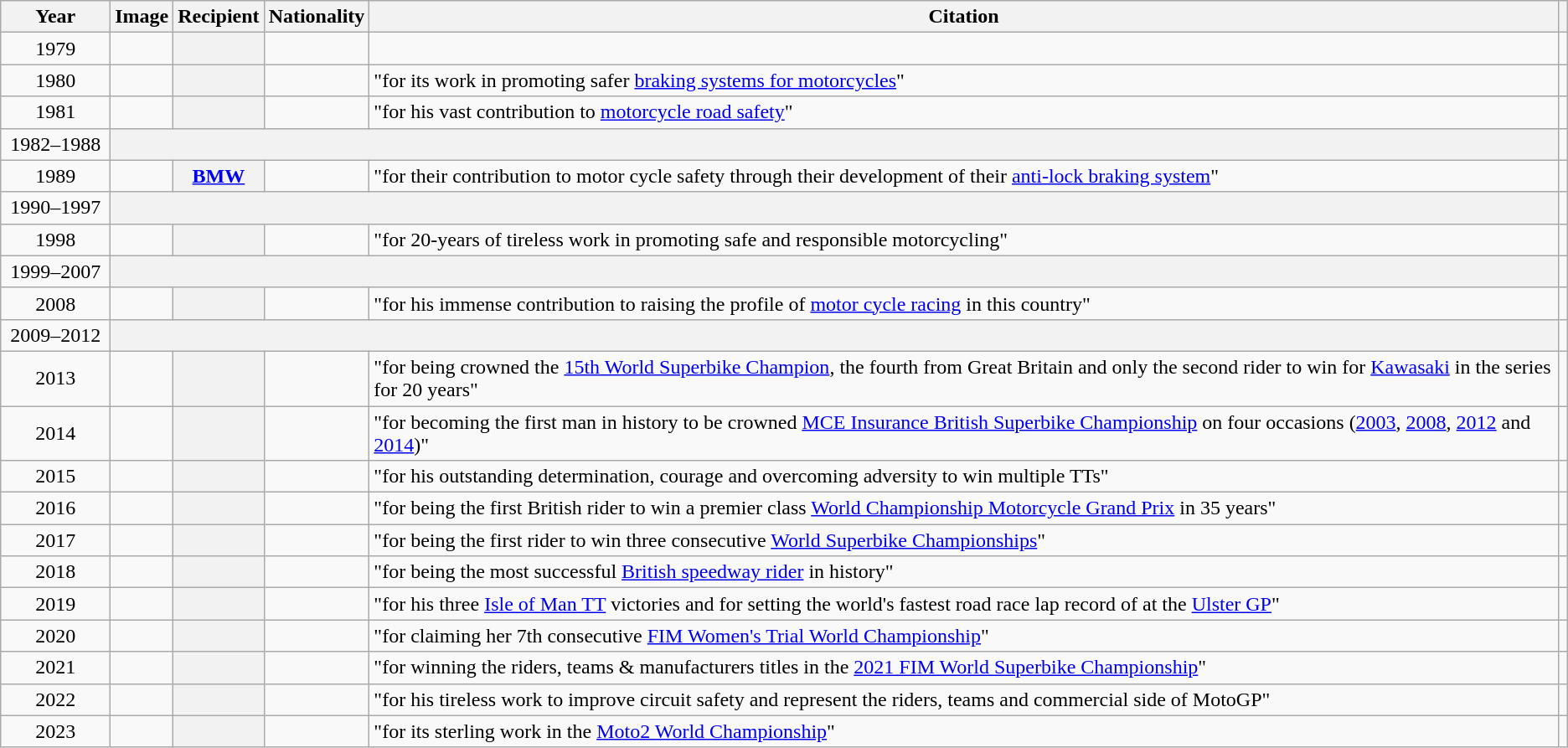<table class="wikitable sortable plainrowheaders">
<tr>
<th width="7%" scope=col>Year</th>
<th scope=col class=unsortable>Image</th>
<th scope=col>Recipient</th>
<th scope=col>Nationality</th>
<th scope=col class=unsortable>Citation</th>
<th scope=col class=unsortable></th>
</tr>
<tr>
<td style="text-align:center;">1979</td>
<td></td>
<th scope=row></th>
<td></td>
<td></td>
<td style="text-align:center;"></td>
</tr>
<tr>
<td style="text-align:center;">1980</td>
<td></td>
<th scope=row></th>
<td></td>
<td>"for its work in promoting safer <a href='#'>braking systems for motorcycles</a>"</td>
<td style="text-align:center;"></td>
</tr>
<tr>
<td style="text-align:center;">1981</td>
<td></td>
<th scope=row></th>
<td></td>
<td>"for his vast contribution to <a href='#'>motorcycle road safety</a>"</td>
<td style="text-align:center;"></td>
</tr>
<tr class="sortbottom">
<td style="text-align:center;">1982–1988</td>
<th scope=row colspan=4> </th>
<td style="text-align:center;"></td>
</tr>
<tr>
<td style="text-align:center;">1989</td>
<td></td>
<th scope=row><a href='#'>BMW</a></th>
<td></td>
<td>"for their contribution to motor cycle safety through their development of their <a href='#'>anti-lock braking system</a>"</td>
<td style="text-align:center;"></td>
</tr>
<tr class="sortbottom">
<td style="text-align:center;">1990–1997</td>
<th scope=row colspan=4> </th>
<td style="text-align:center;"></td>
</tr>
<tr>
<td style="text-align:center;">1998</td>
<td></td>
<th scope=row></th>
<td></td>
<td>"for 20-years of tireless work in promoting safe and responsible motorcycling"</td>
<td style="text-align:center;"></td>
</tr>
<tr class="sortbottom">
<td style="text-align:center;">1999–2007</td>
<th scope=row colspan=4> </th>
<td style="text-align:center;"></td>
</tr>
<tr>
<td style="text-align:center;">2008</td>
<td></td>
<th scope=row></th>
<td></td>
<td>"for his immense contribution to raising the profile of <a href='#'>motor cycle racing</a> in this country"</td>
<td style="text-align:center;"></td>
</tr>
<tr class="sortbottom">
<td style="text-align:center;">2009–2012</td>
<th scope=row colspan=4> </th>
<td style="text-align:center;"></td>
</tr>
<tr>
<td style="text-align:center;">2013</td>
<td></td>
<th scope=row></th>
<td></td>
<td>"for being crowned the <a href='#'>15th World Superbike Champion</a>, the fourth from Great Britain and only the second rider to win for <a href='#'>Kawasaki</a> in the series for 20 years"</td>
<td style="text-align:center;"></td>
</tr>
<tr>
<td style="text-align:center;">2014</td>
<td></td>
<th scope=row></th>
<td></td>
<td>"for becoming the first man in history to be crowned <a href='#'>MCE Insurance British Superbike Championship</a> on four occasions (<a href='#'>2003</a>, <a href='#'>2008</a>, <a href='#'>2012</a> and <a href='#'>2014</a>)"</td>
<td style="text-align:center;"></td>
</tr>
<tr>
<td style="text-align:center;">2015</td>
<td></td>
<th scope=row></th>
<td></td>
<td>"for his outstanding determination, courage and overcoming adversity to win multiple TTs"</td>
<td style="text-align:center;"></td>
</tr>
<tr>
<td style="text-align:center;">2016</td>
<td></td>
<th scope=row></th>
<td></td>
<td>"for being the first British rider to win a premier class <a href='#'>World Championship Motorcycle Grand Prix</a> in 35 years"</td>
<td style="text-align:center;"></td>
</tr>
<tr>
<td style="text-align:center;">2017</td>
<td></td>
<th scope=row></th>
<td></td>
<td>"for being the first rider to win three consecutive <a href='#'>World Superbike Championships</a>"</td>
<td style="text-align:center;"></td>
</tr>
<tr>
<td style="text-align:center;">2018</td>
<td></td>
<th scope=row></th>
<td></td>
<td>"for being the most successful <a href='#'>British speedway rider</a> in history"</td>
<td style="text-align:center;"></td>
</tr>
<tr>
<td style="text-align:center;">2019</td>
<td></td>
<th scope=row></th>
<td></td>
<td>"for his three <a href='#'>Isle of Man TT</a> victories and for setting the world's fastest road race lap record of  at the <a href='#'>Ulster GP</a>"</td>
<td style="text-align:center;"></td>
</tr>
<tr>
<td style="text-align:center;">2020</td>
<td></td>
<th scope=row></th>
<td></td>
<td>"for claiming her 7th consecutive <a href='#'>FIM Women's Trial World Championship</a>"</td>
<td style="text-align:center;"></td>
</tr>
<tr>
<td style="text-align:center;">2021</td>
<td></td>
<th scope=row></th>
<td></td>
<td>"for winning the riders, teams & manufacturers titles in the <a href='#'>2021 FIM World Superbike Championship</a>"</td>
<td style="text-align:center;"></td>
</tr>
<tr>
<td style="text-align:center;">2022</td>
<td></td>
<th scope=row></th>
<td></td>
<td>"for his tireless work to improve circuit safety and represent the riders, teams and commercial side of MotoGP"</td>
<td style="text-align:center;"></td>
</tr>
<tr>
<td style="text-align:center;">2023</td>
<td></td>
<th scope=row></th>
<td></td>
<td>"for its sterling work in the <a href='#'>Moto2 World Championship</a>"</td>
<td style="text-align:center;"></td>
</tr>
</table>
